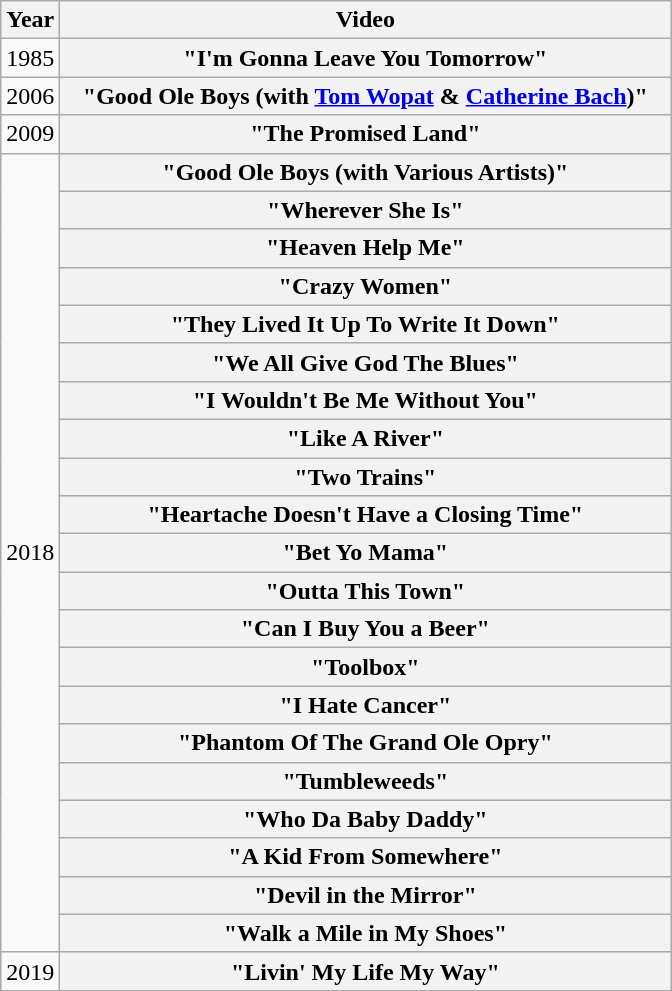<table class="wikitable plainrowheaders">
<tr>
<th>Year</th>
<th style="width:25em;">Video</th>
</tr>
<tr>
<td>1985</td>
<th scope="row">"I'm Gonna Leave You Tomorrow"</th>
</tr>
<tr>
<td>2006</td>
<th scope="row">"Good Ole Boys (with <a href='#'>Tom Wopat</a> & <a href='#'>Catherine Bach</a>)"</th>
</tr>
<tr>
<td>2009</td>
<th scope="row">"The Promised Land"</th>
</tr>
<tr>
<td rowspan="21">2018</td>
<th scope="row">"Good Ole Boys (with Various Artists)"</th>
</tr>
<tr>
<th scope="row">"Wherever She Is"</th>
</tr>
<tr>
<th scope="row">"Heaven Help Me"</th>
</tr>
<tr>
<th scope="row">"Crazy Women"</th>
</tr>
<tr>
<th scope="row">"They Lived It Up To Write It Down"</th>
</tr>
<tr>
<th scope="row">"We All Give God The Blues"</th>
</tr>
<tr>
<th scope="row">"I Wouldn't Be Me Without You"</th>
</tr>
<tr>
<th scope="row">"Like A River"</th>
</tr>
<tr>
<th scope="row">"Two Trains"</th>
</tr>
<tr>
<th scope="row">"Heartache Doesn't Have a Closing Time"</th>
</tr>
<tr>
<th scope="row">"Bet Yo Mama"</th>
</tr>
<tr>
<th scope="row">"Outta This Town"</th>
</tr>
<tr>
<th scope="row">"Can I Buy You a Beer"</th>
</tr>
<tr>
<th scope="row">"Toolbox"</th>
</tr>
<tr>
<th scope="row">"I Hate Cancer"</th>
</tr>
<tr>
<th scope="row">"Phantom Of The Grand Ole Opry"</th>
</tr>
<tr>
<th scope="row">"Tumbleweeds"</th>
</tr>
<tr>
<th scope="row">"Who Da Baby Daddy"</th>
</tr>
<tr>
<th scope="row">"A Kid From Somewhere"</th>
</tr>
<tr>
<th scope="row">"Devil in the Mirror"</th>
</tr>
<tr>
<th scope="row">"Walk a Mile in My Shoes"</th>
</tr>
<tr>
<td>2019</td>
<th scope="row">"Livin' My Life My Way"</th>
</tr>
</table>
